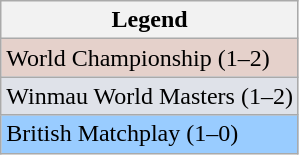<table class="wikitable">
<tr>
<th>Legend</th>
</tr>
<tr style="background:#e5d1cb;">
<td>World Championship (1–2)</td>
</tr>
<tr style="background:#dfe2e9;">
<td>Winmau World Masters (1–2)</td>
</tr>
<tr style="background:#9cf;">
<td>British Matchplay (1–0)</td>
</tr>
</table>
